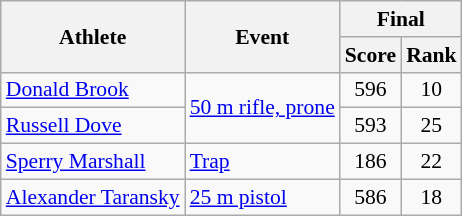<table class="wikitable" style="font-size:90%">
<tr>
<th rowspan="2">Athlete</th>
<th rowspan="2">Event</th>
<th colspan="2">Final</th>
</tr>
<tr>
<th>Score</th>
<th>Rank</th>
</tr>
<tr>
<td><a href='#'>Donald Brook</a></td>
<td rowspan=2><a href='#'>50 m rifle, prone</a></td>
<td align="center">596</td>
<td align="center">10</td>
</tr>
<tr>
<td><a href='#'>Russell Dove</a></td>
<td align="center">593</td>
<td align="center">25</td>
</tr>
<tr>
<td><a href='#'>Sperry Marshall</a></td>
<td rowspan=1><a href='#'>Trap</a></td>
<td align="center">186</td>
<td align="center">22</td>
</tr>
<tr>
<td><a href='#'>Alexander Taransky</a></td>
<td rowspan=1><a href='#'>25 m pistol</a></td>
<td align="center">586</td>
<td align="center">18</td>
</tr>
</table>
